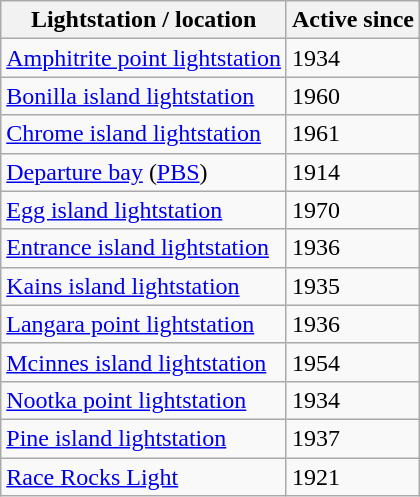<table class="wikitable sortable">
<tr>
<th>Lightstation / location</th>
<th>Active since</th>
</tr>
<tr>
<td><a href='#'>Amphitrite point lightstation</a></td>
<td>1934</td>
</tr>
<tr>
<td><a href='#'>Bonilla island lightstation</a></td>
<td>1960</td>
</tr>
<tr>
<td><a href='#'>Chrome island lightstation</a></td>
<td>1961</td>
</tr>
<tr>
<td><a href='#'>Departure bay</a> (<a href='#'>PBS</a>)</td>
<td>1914</td>
</tr>
<tr>
<td><a href='#'>Egg island lightstation</a></td>
<td>1970</td>
</tr>
<tr>
<td><a href='#'>Entrance island lightstation</a></td>
<td>1936</td>
</tr>
<tr>
<td><a href='#'>Kains island lightstation</a></td>
<td>1935</td>
</tr>
<tr>
<td><a href='#'>Langara point lightstation</a></td>
<td>1936</td>
</tr>
<tr>
<td><a href='#'>Mcinnes island lightstation</a></td>
<td>1954</td>
</tr>
<tr>
<td><a href='#'>Nootka point lightstation</a></td>
<td>1934</td>
</tr>
<tr>
<td><a href='#'>Pine island lightstation</a></td>
<td>1937</td>
</tr>
<tr>
<td><a href='#'>Race Rocks Light</a></td>
<td>1921</td>
</tr>
</table>
